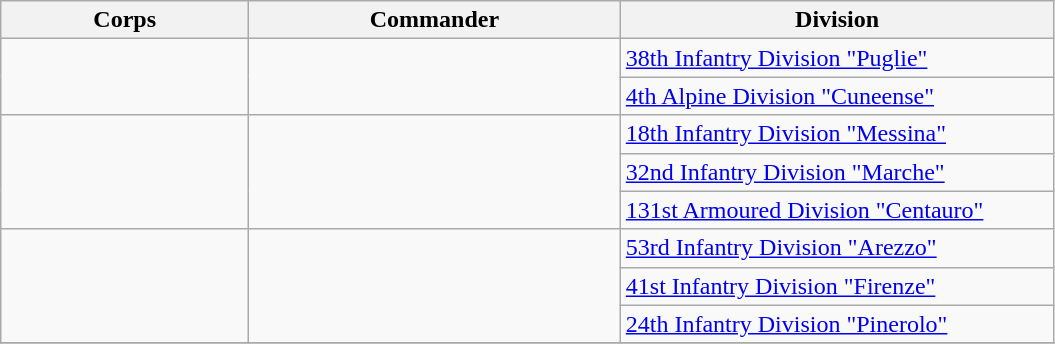<table class="wikitable">
<tr>
<th scope="col" width=20%>Corps</th>
<th scope="col" width=30%>Commander</th>
<th scope="col" width=35%>Division</th>
</tr>
<tr>
<td rowspan=2></td>
<td rowspan=2></td>
<td><a href='#'>38th Infantry Division "Puglie"</a></td>
</tr>
<tr>
<td><a href='#'>4th Alpine Division "Cuneense"</a></td>
</tr>
<tr>
<td rowspan=3></td>
<td rowspan=3></td>
<td><a href='#'>18th Infantry Division "Messina"</a></td>
</tr>
<tr>
<td><a href='#'>32nd Infantry Division "Marche"</a></td>
</tr>
<tr>
<td><a href='#'>131st Armoured Division "Centauro"</a></td>
</tr>
<tr>
<td rowspan=3></td>
<td rowspan=3></td>
<td><a href='#'>53rd Infantry Division "Arezzo"</a></td>
</tr>
<tr>
<td><a href='#'>41st Infantry Division "Firenze"</a></td>
</tr>
<tr>
<td><a href='#'>24th Infantry Division "Pinerolo"</a></td>
</tr>
<tr>
</tr>
</table>
